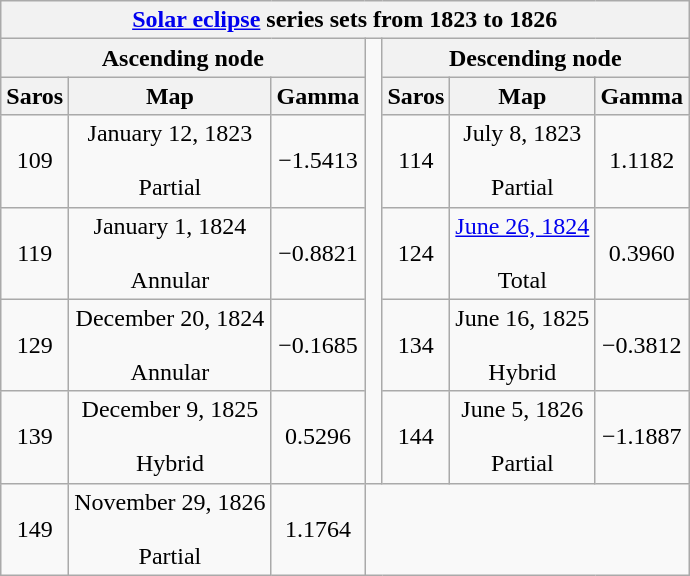<table class="wikitable mw-collapsible mw-collapsed">
<tr>
<th class="nowrap" colspan="7"><a href='#'>Solar eclipse</a> series sets from 1823 to 1826</th>
</tr>
<tr>
<th scope="col" colspan="3">Ascending node</th>
<td rowspan="6"> </td>
<th scope="col" colspan="3">Descending node</th>
</tr>
<tr style="text-align: center;">
<th scope="col">Saros</th>
<th scope="col">Map</th>
<th scope="col">Gamma</th>
<th scope="col">Saros</th>
<th scope="col">Map</th>
<th scope="col">Gamma</th>
</tr>
<tr style="text-align: center;">
<td>109</td>
<td>January 12, 1823<br><br>Partial</td>
<td>−1.5413</td>
<td>114</td>
<td>July 8, 1823<br><br>Partial</td>
<td>1.1182</td>
</tr>
<tr style="text-align: center;">
<td>119</td>
<td>January 1, 1824<br><br>Annular</td>
<td>−0.8821</td>
<td>124</td>
<td><a href='#'>June 26, 1824</a><br><br>Total</td>
<td>0.3960</td>
</tr>
<tr style="text-align: center;">
<td>129</td>
<td>December 20, 1824<br><br>Annular</td>
<td>−0.1685</td>
<td>134</td>
<td>June 16, 1825<br><br>Hybrid</td>
<td>−0.3812</td>
</tr>
<tr style="text-align: center;">
<td>139</td>
<td>December 9, 1825<br><br>Hybrid</td>
<td>0.5296</td>
<td>144</td>
<td>June 5, 1826<br><br>Partial</td>
<td>−1.1887</td>
</tr>
<tr style="text-align: center;">
<td>149</td>
<td>November 29, 1826<br><br>Partial</td>
<td>1.1764</td>
</tr>
</table>
